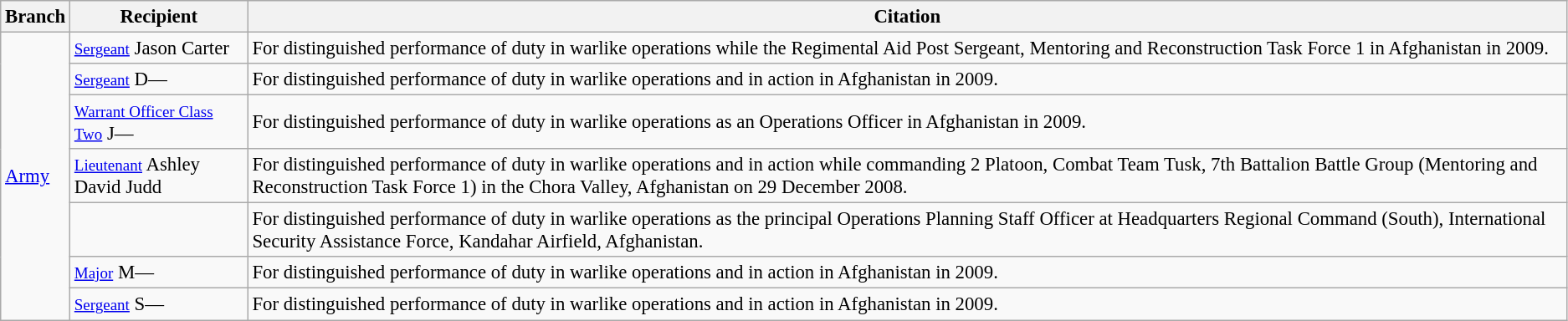<table class="wikitable" style="font-size:95%;">
<tr>
<th>Branch</th>
<th>Recipient</th>
<th>Citation</th>
</tr>
<tr>
<td rowspan="7"><a href='#'>Army</a></td>
<td><small><a href='#'>Sergeant</a></small> Jason Carter</td>
<td>For distinguished performance of duty in warlike operations while the Regimental Aid Post Sergeant, Mentoring and Reconstruction Task Force 1 in Afghanistan in 2009.</td>
</tr>
<tr>
<td><small><a href='#'>Sergeant</a></small> D—</td>
<td>For distinguished performance of duty in warlike operations and in action in Afghanistan in 2009.</td>
</tr>
<tr>
<td><small><a href='#'>Warrant Officer Class Two</a></small> J—</td>
<td>For distinguished performance of duty in warlike operations as an Operations Officer in Afghanistan in 2009.</td>
</tr>
<tr>
<td><small><a href='#'>Lieutenant</a></small> Ashley David Judd</td>
<td>For distinguished performance of duty in warlike operations and in action while commanding 2 Platoon, Combat Team Tusk, 7th Battalion Battle Group (Mentoring and Reconstruction Task Force 1) in the Chora Valley, Afghanistan on 29 December 2008.</td>
</tr>
<tr>
<td></td>
<td>For distinguished performance of duty in warlike operations as the principal Operations Planning Staff Officer at Headquarters Regional Command (South), International Security Assistance Force, Kandahar Airfield, Afghanistan.</td>
</tr>
<tr>
<td><small><a href='#'>Major</a></small> M—</td>
<td>For distinguished performance of duty in warlike operations and in action in Afghanistan in 2009.</td>
</tr>
<tr>
<td><small><a href='#'>Sergeant</a></small> S—</td>
<td>For distinguished performance of duty in warlike operations and in action in Afghanistan in 2009.</td>
</tr>
</table>
